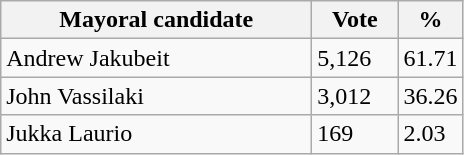<table class="wikitable">
<tr>
<th bgcolor="#DDDDFF" width="200px">Mayoral candidate</th>
<th bgcolor="#DDDDFF" width="50px">Vote</th>
<th bgcolor="#DDDDFF" width="30px">%</th>
</tr>
<tr>
<td>Andrew Jakubeit</td>
<td>5,126</td>
<td>61.71</td>
</tr>
<tr>
<td>John Vassilaki</td>
<td>3,012</td>
<td>36.26</td>
</tr>
<tr>
<td>Jukka Laurio</td>
<td>169</td>
<td>2.03</td>
</tr>
</table>
